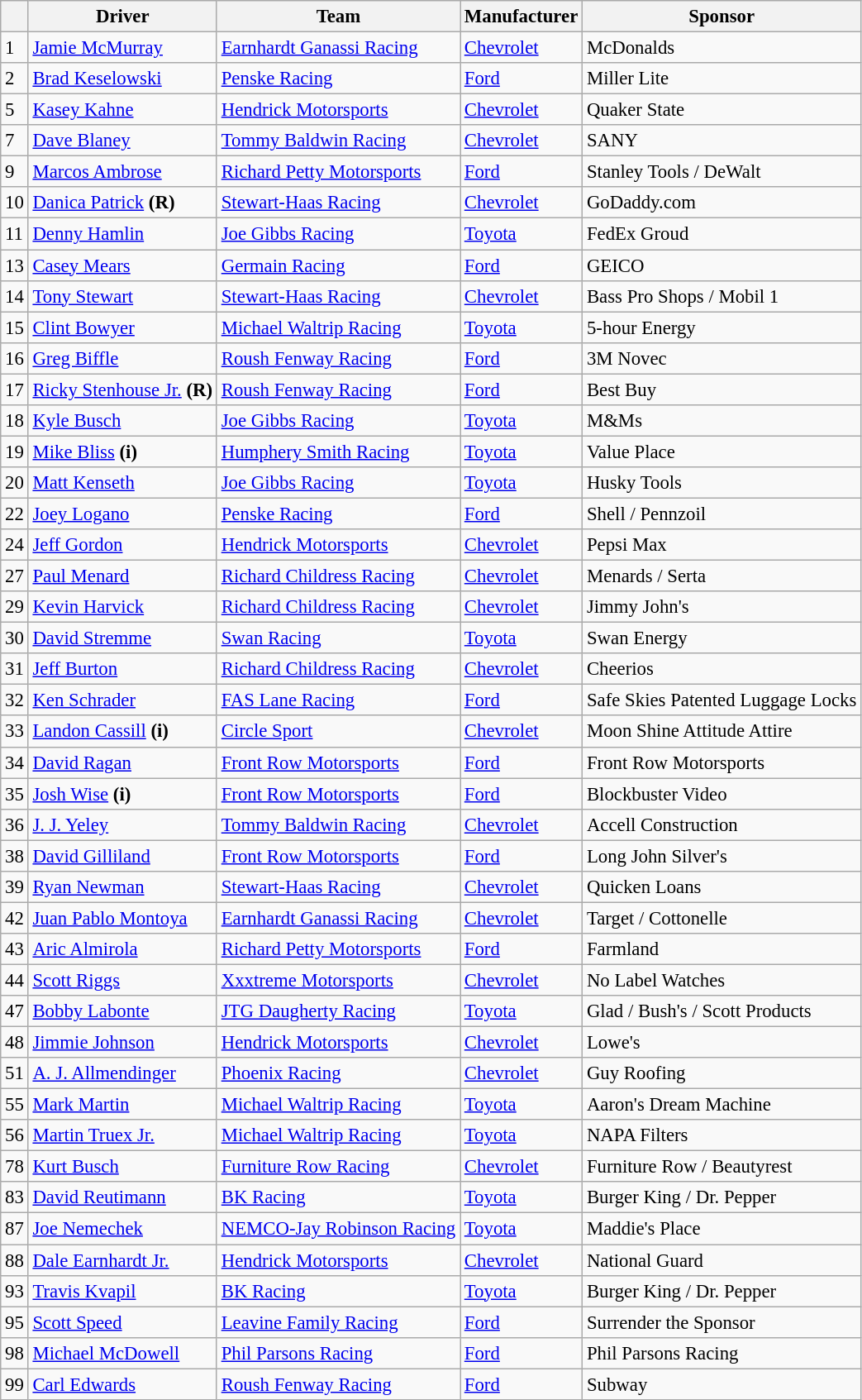<table class="wikitable" style="font-size:95%">
<tr>
<th></th>
<th>Driver</th>
<th>Team</th>
<th>Manufacturer</th>
<th>Sponsor</th>
</tr>
<tr>
<td>1</td>
<td><a href='#'>Jamie McMurray</a></td>
<td><a href='#'>Earnhardt Ganassi Racing</a></td>
<td><a href='#'>Chevrolet</a></td>
<td>McDonalds</td>
</tr>
<tr>
<td>2</td>
<td><a href='#'>Brad Keselowski</a></td>
<td><a href='#'>Penske Racing</a></td>
<td><a href='#'>Ford</a></td>
<td>Miller Lite</td>
</tr>
<tr>
<td>5</td>
<td><a href='#'>Kasey Kahne</a></td>
<td><a href='#'>Hendrick Motorsports</a></td>
<td><a href='#'>Chevrolet</a></td>
<td>Quaker State</td>
</tr>
<tr>
<td>7</td>
<td><a href='#'>Dave Blaney</a></td>
<td><a href='#'>Tommy Baldwin Racing</a></td>
<td><a href='#'>Chevrolet</a></td>
<td>SANY</td>
</tr>
<tr>
<td>9</td>
<td><a href='#'>Marcos Ambrose</a></td>
<td><a href='#'>Richard Petty Motorsports</a></td>
<td><a href='#'>Ford</a></td>
<td>Stanley Tools / DeWalt</td>
</tr>
<tr>
<td>10</td>
<td><a href='#'>Danica Patrick</a> <strong>(R)</strong></td>
<td><a href='#'>Stewart-Haas Racing</a></td>
<td><a href='#'>Chevrolet</a></td>
<td>GoDaddy.com</td>
</tr>
<tr>
<td>11</td>
<td><a href='#'>Denny Hamlin</a></td>
<td><a href='#'>Joe Gibbs Racing</a></td>
<td><a href='#'>Toyota</a></td>
<td>FedEx Groud</td>
</tr>
<tr>
<td>13</td>
<td><a href='#'>Casey Mears</a></td>
<td><a href='#'>Germain Racing</a></td>
<td><a href='#'>Ford</a></td>
<td>GEICO</td>
</tr>
<tr>
<td>14</td>
<td><a href='#'>Tony Stewart</a></td>
<td><a href='#'>Stewart-Haas Racing</a></td>
<td><a href='#'>Chevrolet</a></td>
<td>Bass Pro Shops / Mobil 1</td>
</tr>
<tr>
<td>15</td>
<td><a href='#'>Clint Bowyer</a></td>
<td><a href='#'>Michael Waltrip Racing</a></td>
<td><a href='#'>Toyota</a></td>
<td>5-hour Energy</td>
</tr>
<tr>
<td>16</td>
<td><a href='#'>Greg Biffle</a></td>
<td><a href='#'>Roush Fenway Racing</a></td>
<td><a href='#'>Ford</a></td>
<td>3M Novec</td>
</tr>
<tr>
<td>17</td>
<td><a href='#'>Ricky Stenhouse Jr.</a> <strong>(R)</strong></td>
<td><a href='#'>Roush Fenway Racing</a></td>
<td><a href='#'>Ford</a></td>
<td>Best Buy</td>
</tr>
<tr>
<td>18</td>
<td><a href='#'>Kyle Busch</a></td>
<td><a href='#'>Joe Gibbs Racing</a></td>
<td><a href='#'>Toyota</a></td>
<td>M&Ms</td>
</tr>
<tr>
<td>19</td>
<td><a href='#'>Mike Bliss</a> <strong>(i)</strong></td>
<td><a href='#'>Humphery Smith Racing</a></td>
<td><a href='#'>Toyota</a></td>
<td>Value Place</td>
</tr>
<tr>
<td>20</td>
<td><a href='#'>Matt Kenseth</a></td>
<td><a href='#'>Joe Gibbs Racing</a></td>
<td><a href='#'>Toyota</a></td>
<td>Husky Tools</td>
</tr>
<tr>
<td>22</td>
<td><a href='#'>Joey Logano</a></td>
<td><a href='#'>Penske Racing</a></td>
<td><a href='#'>Ford</a></td>
<td>Shell / Pennzoil</td>
</tr>
<tr>
<td>24</td>
<td><a href='#'>Jeff Gordon</a></td>
<td><a href='#'>Hendrick Motorsports</a></td>
<td><a href='#'>Chevrolet</a></td>
<td>Pepsi Max</td>
</tr>
<tr>
<td>27</td>
<td><a href='#'>Paul Menard</a></td>
<td><a href='#'>Richard Childress Racing</a></td>
<td><a href='#'>Chevrolet</a></td>
<td>Menards / Serta</td>
</tr>
<tr>
<td>29</td>
<td><a href='#'>Kevin Harvick</a></td>
<td><a href='#'>Richard Childress Racing</a></td>
<td><a href='#'>Chevrolet</a></td>
<td>Jimmy John's</td>
</tr>
<tr>
<td>30</td>
<td><a href='#'>David Stremme</a></td>
<td><a href='#'>Swan Racing</a></td>
<td><a href='#'>Toyota</a></td>
<td>Swan Energy</td>
</tr>
<tr>
<td>31</td>
<td><a href='#'>Jeff Burton</a></td>
<td><a href='#'>Richard Childress Racing</a></td>
<td><a href='#'>Chevrolet</a></td>
<td>Cheerios</td>
</tr>
<tr>
<td>32</td>
<td><a href='#'>Ken Schrader</a></td>
<td><a href='#'>FAS Lane Racing</a></td>
<td><a href='#'>Ford</a></td>
<td>Safe Skies Patented Luggage Locks</td>
</tr>
<tr>
<td>33</td>
<td><a href='#'>Landon Cassill</a> <strong>(i)</strong></td>
<td><a href='#'>Circle Sport</a></td>
<td><a href='#'>Chevrolet</a></td>
<td>Moon Shine Attitude Attire</td>
</tr>
<tr>
<td>34</td>
<td><a href='#'>David Ragan</a></td>
<td><a href='#'>Front Row Motorsports</a></td>
<td><a href='#'>Ford</a></td>
<td>Front Row Motorsports</td>
</tr>
<tr>
<td>35</td>
<td><a href='#'>Josh Wise</a> <strong>(i)</strong></td>
<td><a href='#'>Front Row Motorsports</a></td>
<td><a href='#'>Ford</a></td>
<td>Blockbuster Video</td>
</tr>
<tr>
<td>36</td>
<td><a href='#'>J. J. Yeley</a></td>
<td><a href='#'>Tommy Baldwin Racing</a></td>
<td><a href='#'>Chevrolet</a></td>
<td>Accell Construction</td>
</tr>
<tr>
<td>38</td>
<td><a href='#'>David Gilliland</a></td>
<td><a href='#'>Front Row Motorsports</a></td>
<td><a href='#'>Ford</a></td>
<td>Long John Silver's</td>
</tr>
<tr>
<td>39</td>
<td><a href='#'>Ryan Newman</a></td>
<td><a href='#'>Stewart-Haas Racing</a></td>
<td><a href='#'>Chevrolet</a></td>
<td>Quicken Loans</td>
</tr>
<tr>
<td>42</td>
<td><a href='#'>Juan Pablo Montoya</a></td>
<td><a href='#'>Earnhardt Ganassi Racing</a></td>
<td><a href='#'>Chevrolet</a></td>
<td>Target / Cottonelle</td>
</tr>
<tr>
<td>43</td>
<td><a href='#'>Aric Almirola</a></td>
<td><a href='#'>Richard Petty Motorsports</a></td>
<td><a href='#'>Ford</a></td>
<td>Farmland</td>
</tr>
<tr>
<td>44</td>
<td><a href='#'>Scott Riggs</a></td>
<td><a href='#'>Xxxtreme Motorsports</a></td>
<td><a href='#'>Chevrolet</a></td>
<td>No Label Watches</td>
</tr>
<tr>
<td>47</td>
<td><a href='#'>Bobby Labonte</a></td>
<td><a href='#'>JTG Daugherty Racing</a></td>
<td><a href='#'>Toyota</a></td>
<td>Glad / Bush's / Scott Products</td>
</tr>
<tr>
<td>48</td>
<td><a href='#'>Jimmie Johnson</a></td>
<td><a href='#'>Hendrick Motorsports</a></td>
<td><a href='#'>Chevrolet</a></td>
<td>Lowe's</td>
</tr>
<tr>
<td>51</td>
<td><a href='#'>A. J. Allmendinger</a></td>
<td><a href='#'>Phoenix Racing</a></td>
<td><a href='#'>Chevrolet</a></td>
<td>Guy Roofing</td>
</tr>
<tr>
<td>55</td>
<td><a href='#'>Mark Martin</a></td>
<td><a href='#'>Michael Waltrip Racing</a></td>
<td><a href='#'>Toyota</a></td>
<td>Aaron's Dream Machine</td>
</tr>
<tr>
<td>56</td>
<td><a href='#'>Martin Truex Jr.</a></td>
<td><a href='#'>Michael Waltrip Racing</a></td>
<td><a href='#'>Toyota</a></td>
<td>NAPA Filters</td>
</tr>
<tr>
<td>78</td>
<td><a href='#'>Kurt Busch</a></td>
<td><a href='#'>Furniture Row Racing</a></td>
<td><a href='#'>Chevrolet</a></td>
<td>Furniture Row / Beautyrest</td>
</tr>
<tr>
<td>83</td>
<td><a href='#'>David Reutimann</a></td>
<td><a href='#'>BK Racing</a></td>
<td><a href='#'>Toyota</a></td>
<td>Burger King / Dr. Pepper</td>
</tr>
<tr>
<td>87</td>
<td><a href='#'>Joe Nemechek</a></td>
<td><a href='#'>NEMCO-Jay Robinson Racing</a></td>
<td><a href='#'>Toyota</a></td>
<td>Maddie's Place</td>
</tr>
<tr>
<td>88</td>
<td><a href='#'>Dale Earnhardt Jr.</a></td>
<td><a href='#'>Hendrick Motorsports</a></td>
<td><a href='#'>Chevrolet</a></td>
<td>National Guard</td>
</tr>
<tr>
<td>93</td>
<td><a href='#'>Travis Kvapil</a></td>
<td><a href='#'>BK Racing</a></td>
<td><a href='#'>Toyota</a></td>
<td>Burger King / Dr. Pepper</td>
</tr>
<tr>
<td>95</td>
<td><a href='#'>Scott Speed</a></td>
<td><a href='#'>Leavine Family Racing</a></td>
<td><a href='#'>Ford</a></td>
<td>Surrender the Sponsor</td>
</tr>
<tr>
<td>98</td>
<td><a href='#'>Michael McDowell</a></td>
<td><a href='#'>Phil Parsons Racing</a></td>
<td><a href='#'>Ford</a></td>
<td>Phil Parsons Racing</td>
</tr>
<tr>
<td>99</td>
<td><a href='#'>Carl Edwards</a></td>
<td><a href='#'>Roush Fenway Racing</a></td>
<td><a href='#'>Ford</a></td>
<td>Subway</td>
</tr>
</table>
